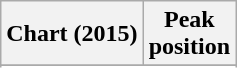<table class="wikitable sortable plainrowheaders" style="text-align:center;">
<tr>
<th>Chart (2015)</th>
<th>Peak<br>position</th>
</tr>
<tr>
</tr>
<tr>
</tr>
</table>
